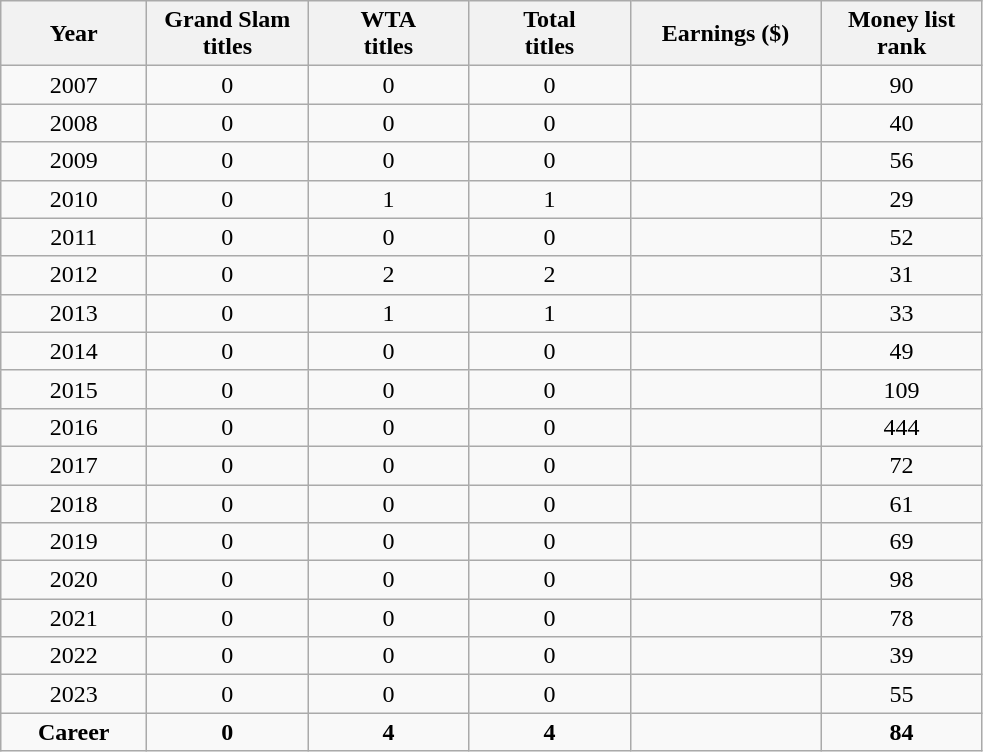<table class="wikitable" style=text-align:center;">
<tr>
<th width="90">Year</th>
<th width="100">Grand Slam <br>titles</th>
<th width="100">WTA <br>titles</th>
<th width="100">Total <br>titles</th>
<th width="120">Earnings ($)</th>
<th width="100">Money list rank</th>
</tr>
<tr>
<td>2007</td>
<td>0</td>
<td>0</td>
<td>0</td>
<td align="right"></td>
<td>90</td>
</tr>
<tr>
<td>2008</td>
<td>0</td>
<td>0</td>
<td>0</td>
<td align="right"></td>
<td>40</td>
</tr>
<tr>
<td>2009</td>
<td>0</td>
<td>0</td>
<td>0</td>
<td align="right"></td>
<td>56</td>
</tr>
<tr>
<td>2010</td>
<td>0</td>
<td>1</td>
<td>1</td>
<td align="right"></td>
<td>29</td>
</tr>
<tr>
<td>2011</td>
<td>0</td>
<td>0</td>
<td>0</td>
<td align="right"></td>
<td>52</td>
</tr>
<tr>
<td>2012</td>
<td>0</td>
<td>2</td>
<td>2</td>
<td align="right"></td>
<td>31</td>
</tr>
<tr>
<td>2013</td>
<td>0</td>
<td>1</td>
<td>1</td>
<td align="right"></td>
<td>33</td>
</tr>
<tr>
<td>2014</td>
<td>0</td>
<td>0</td>
<td>0</td>
<td align="right"></td>
<td>49</td>
</tr>
<tr>
<td>2015</td>
<td>0</td>
<td>0</td>
<td>0</td>
<td align="right"></td>
<td>109</td>
</tr>
<tr>
<td>2016</td>
<td>0</td>
<td>0</td>
<td>0</td>
<td align="right"></td>
<td>444</td>
</tr>
<tr>
<td>2017</td>
<td>0</td>
<td>0</td>
<td>0</td>
<td align="right"></td>
<td>72</td>
</tr>
<tr>
<td>2018</td>
<td>0</td>
<td>0</td>
<td>0</td>
<td align="right"></td>
<td>61</td>
</tr>
<tr>
<td>2019</td>
<td>0</td>
<td>0</td>
<td>0</td>
<td align="right"></td>
<td>69</td>
</tr>
<tr>
<td>2020</td>
<td>0</td>
<td>0</td>
<td>0</td>
<td align="right"></td>
<td>98</td>
</tr>
<tr>
<td>2021</td>
<td>0</td>
<td>0</td>
<td>0</td>
<td align="right"></td>
<td>78</td>
</tr>
<tr>
<td>2022</td>
<td>0</td>
<td>0</td>
<td>0</td>
<td align="right"></td>
<td>39</td>
</tr>
<tr>
<td>2023</td>
<td>0</td>
<td>0</td>
<td>0</td>
<td align="right"></td>
<td>55</td>
</tr>
<tr style="font-weight:bold">
<td>Career</td>
<td>0</td>
<td>4</td>
<td>4</td>
<td align="right"></td>
<td>84</td>
</tr>
</table>
